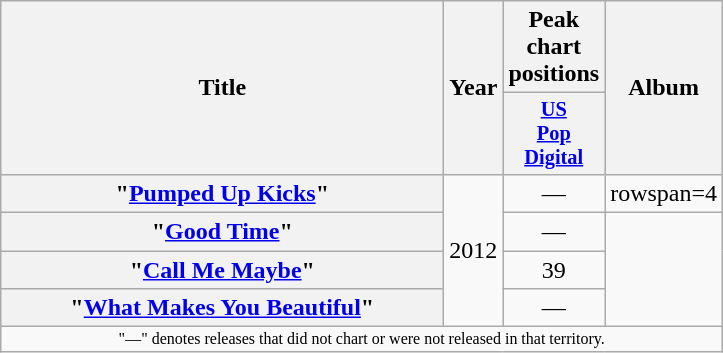<table class="wikitable plainrowheaders" style="text-align:center;" border="1">
<tr>
<th scope="col"  rowspan="2" style="width:18em;">Title</th>
<th scope="col"  rowspan="2">Year</th>
<th scope="col">Peak chart positions</th>
<th scope="col" rowspan="2">Album</th>
</tr>
<tr>
<th scope="col" style="width:3em; font-size:85%;"><a href='#'>US <br>Pop Digital</a></th>
</tr>
<tr>
<th scope="row">"<a href='#'>Pumped Up Kicks</a>"</th>
<td rowspan=4>2012</td>
<td>—</td>
<td>rowspan=4 </td>
</tr>
<tr>
<th scope="row">"<a href='#'>Good Time</a>"</th>
<td>—</td>
</tr>
<tr>
<th scope="row">"<a href='#'>Call Me Maybe</a>"</th>
<td>39</td>
</tr>
<tr>
<th scope="row">"<a href='#'>What Makes You Beautiful</a>"</th>
<td>—</td>
</tr>
<tr>
<td align="center" colspan="4" style="font-size:8pt">"—" denotes releases that did not chart or were not released in that territory.</td>
</tr>
</table>
